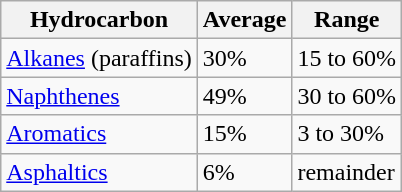<table class="wikitable">
<tr>
<th>Hydrocarbon</th>
<th>Average</th>
<th>Range</th>
</tr>
<tr>
<td><a href='#'>Alkanes</a> (paraffins)</td>
<td>30%</td>
<td>15 to 60%</td>
</tr>
<tr>
<td><a href='#'>Naphthenes</a></td>
<td>49%</td>
<td>30 to 60%</td>
</tr>
<tr>
<td><a href='#'>Aromatics</a></td>
<td>15%</td>
<td>3 to 30%</td>
</tr>
<tr>
<td><a href='#'>Asphaltics</a></td>
<td>6%</td>
<td>remainder</td>
</tr>
</table>
